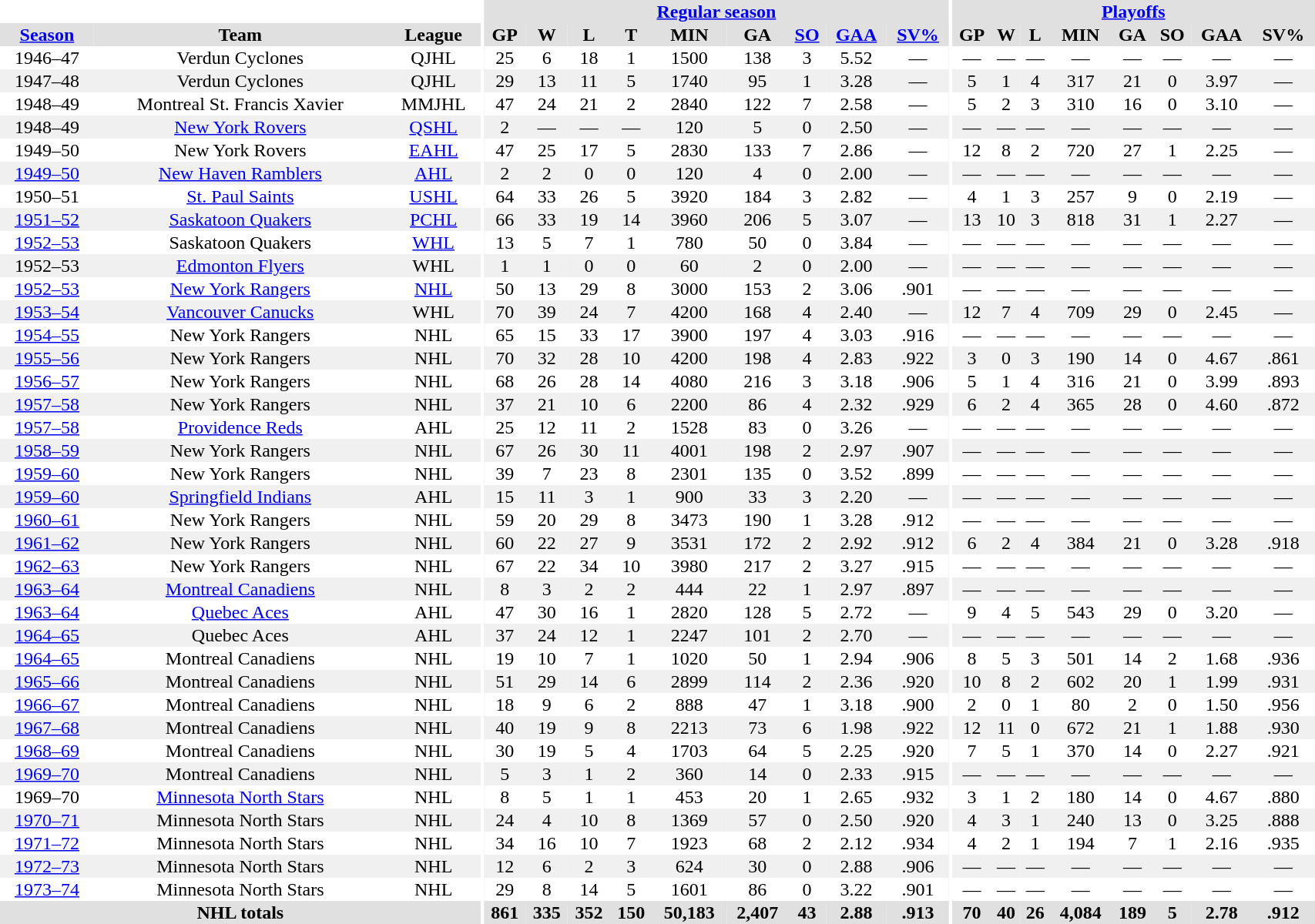<table border="0" cellpadding="1" cellspacing="0" style="width:90%; text-align:center;">
<tr bgcolor="#e0e0e0">
<th colspan="3" bgcolor="#ffffff"></th>
<th rowspan="99" bgcolor="#ffffff"></th>
<th colspan="9" bgcolor="#e0e0e0"><a href='#'>Regular season</a></th>
<th rowspan="99" bgcolor="#ffffff"></th>
<th colspan="8" bgcolor="#e0e0e0"><a href='#'>Playoffs</a></th>
</tr>
<tr bgcolor="#e0e0e0">
<th><a href='#'>Season</a></th>
<th>Team</th>
<th>League</th>
<th>GP</th>
<th>W</th>
<th>L</th>
<th>T</th>
<th>MIN</th>
<th>GA</th>
<th><a href='#'>SO</a></th>
<th><a href='#'>GAA</a></th>
<th><a href='#'>SV%</a></th>
<th>GP</th>
<th>W</th>
<th>L</th>
<th>MIN</th>
<th>GA</th>
<th>SO</th>
<th>GAA</th>
<th>SV%</th>
</tr>
<tr>
<td>1946–47</td>
<td>Verdun Cyclones</td>
<td>QJHL</td>
<td>25</td>
<td>6</td>
<td>18</td>
<td>1</td>
<td>1500</td>
<td>138</td>
<td>3</td>
<td>5.52</td>
<td>—</td>
<td>—</td>
<td>—</td>
<td>—</td>
<td>—</td>
<td>—</td>
<td>—</td>
<td>—</td>
<td>—</td>
</tr>
<tr bgcolor="#f0f0f0">
<td>1947–48</td>
<td>Verdun Cyclones</td>
<td>QJHL</td>
<td>29</td>
<td>13</td>
<td>11</td>
<td>5</td>
<td>1740</td>
<td>95</td>
<td>1</td>
<td>3.28</td>
<td>—</td>
<td>5</td>
<td>1</td>
<td>4</td>
<td>317</td>
<td>21</td>
<td>0</td>
<td>3.97</td>
<td>—</td>
</tr>
<tr>
<td>1948–49</td>
<td>Montreal St. Francis Xavier</td>
<td>MMJHL</td>
<td>47</td>
<td>24</td>
<td>21</td>
<td>2</td>
<td>2840</td>
<td>122</td>
<td>7</td>
<td>2.58</td>
<td>—</td>
<td>5</td>
<td>2</td>
<td>3</td>
<td>310</td>
<td>16</td>
<td>0</td>
<td>3.10</td>
<td>—</td>
</tr>
<tr bgcolor="#f0f0f0">
<td>1948–49</td>
<td><a href='#'>New York Rovers</a></td>
<td><a href='#'>QSHL</a></td>
<td>2</td>
<td>—</td>
<td>—</td>
<td>—</td>
<td>120</td>
<td>5</td>
<td>0</td>
<td>2.50</td>
<td>—</td>
<td>—</td>
<td>—</td>
<td>—</td>
<td>—</td>
<td>—</td>
<td>—</td>
<td>—</td>
<td>—</td>
</tr>
<tr>
<td>1949–50</td>
<td>New York Rovers</td>
<td><a href='#'>EAHL</a></td>
<td>47</td>
<td>25</td>
<td>17</td>
<td>5</td>
<td>2830</td>
<td>133</td>
<td>7</td>
<td>2.86</td>
<td>—</td>
<td>12</td>
<td>8</td>
<td>2</td>
<td>720</td>
<td>27</td>
<td>1</td>
<td>2.25</td>
<td>—</td>
</tr>
<tr bgcolor="#f0f0f0">
<td><a href='#'>1949–50</a></td>
<td><a href='#'>New Haven Ramblers</a></td>
<td><a href='#'>AHL</a></td>
<td>2</td>
<td>2</td>
<td>0</td>
<td>0</td>
<td>120</td>
<td>4</td>
<td>0</td>
<td>2.00</td>
<td>—</td>
<td>—</td>
<td>—</td>
<td>—</td>
<td>—</td>
<td>—</td>
<td>—</td>
<td>—</td>
<td>—</td>
</tr>
<tr>
<td>1950–51</td>
<td><a href='#'>St. Paul Saints</a></td>
<td><a href='#'>USHL</a></td>
<td>64</td>
<td>33</td>
<td>26</td>
<td>5</td>
<td>3920</td>
<td>184</td>
<td>3</td>
<td>2.82</td>
<td>—</td>
<td>4</td>
<td>1</td>
<td>3</td>
<td>257</td>
<td>9</td>
<td>0</td>
<td>2.19</td>
<td>—</td>
</tr>
<tr bgcolor="#f0f0f0">
<td><a href='#'>1951–52</a></td>
<td><a href='#'>Saskatoon Quakers</a></td>
<td><a href='#'>PCHL</a></td>
<td>66</td>
<td>33</td>
<td>19</td>
<td>14</td>
<td>3960</td>
<td>206</td>
<td>5</td>
<td>3.07</td>
<td>—</td>
<td>13</td>
<td>10</td>
<td>3</td>
<td>818</td>
<td>31</td>
<td>1</td>
<td>2.27</td>
<td>—</td>
</tr>
<tr>
<td><a href='#'>1952–53</a></td>
<td>Saskatoon Quakers</td>
<td><a href='#'>WHL</a></td>
<td>13</td>
<td>5</td>
<td>7</td>
<td>1</td>
<td>780</td>
<td>50</td>
<td>0</td>
<td>3.84</td>
<td>—</td>
<td>—</td>
<td>—</td>
<td>—</td>
<td>—</td>
<td>—</td>
<td>—</td>
<td>—</td>
<td>—</td>
</tr>
<tr bgcolor="#f0f0f0">
<td>1952–53</td>
<td><a href='#'>Edmonton Flyers</a></td>
<td>WHL</td>
<td>1</td>
<td>1</td>
<td>0</td>
<td>0</td>
<td>60</td>
<td>2</td>
<td>0</td>
<td>2.00</td>
<td>—</td>
<td>—</td>
<td>—</td>
<td>—</td>
<td>—</td>
<td>—</td>
<td>—</td>
<td>—</td>
<td>—</td>
</tr>
<tr>
<td><a href='#'>1952–53</a></td>
<td><a href='#'>New York Rangers</a></td>
<td><a href='#'>NHL</a></td>
<td>50</td>
<td>13</td>
<td>29</td>
<td>8</td>
<td>3000</td>
<td>153</td>
<td>2</td>
<td>3.06</td>
<td>.901</td>
<td>—</td>
<td>—</td>
<td>—</td>
<td>—</td>
<td>—</td>
<td>—</td>
<td>—</td>
<td>—</td>
</tr>
<tr bgcolor="#f0f0f0">
<td><a href='#'>1953–54</a></td>
<td><a href='#'>Vancouver Canucks</a></td>
<td>WHL</td>
<td>70</td>
<td>39</td>
<td>24</td>
<td>7</td>
<td>4200</td>
<td>168</td>
<td>4</td>
<td>2.40</td>
<td>—</td>
<td>12</td>
<td>7</td>
<td>4</td>
<td>709</td>
<td>29</td>
<td>0</td>
<td>2.45</td>
<td>—</td>
</tr>
<tr>
<td><a href='#'>1954–55</a></td>
<td>New York Rangers</td>
<td>NHL</td>
<td>65</td>
<td>15</td>
<td>33</td>
<td>17</td>
<td>3900</td>
<td>197</td>
<td>4</td>
<td>3.03</td>
<td>.916</td>
<td>—</td>
<td>—</td>
<td>—</td>
<td>—</td>
<td>—</td>
<td>—</td>
<td>—</td>
<td>—</td>
</tr>
<tr bgcolor="#f0f0f0">
<td><a href='#'>1955–56</a></td>
<td>New York Rangers</td>
<td>NHL</td>
<td>70</td>
<td>32</td>
<td>28</td>
<td>10</td>
<td>4200</td>
<td>198</td>
<td>4</td>
<td>2.83</td>
<td>.922</td>
<td>3</td>
<td>0</td>
<td>3</td>
<td>190</td>
<td>14</td>
<td>0</td>
<td>4.67</td>
<td>.861</td>
</tr>
<tr>
<td><a href='#'>1956–57</a></td>
<td>New York Rangers</td>
<td>NHL</td>
<td>68</td>
<td>26</td>
<td>28</td>
<td>14</td>
<td>4080</td>
<td>216</td>
<td>3</td>
<td>3.18</td>
<td>.906</td>
<td>5</td>
<td>1</td>
<td>4</td>
<td>316</td>
<td>21</td>
<td>0</td>
<td>3.99</td>
<td>.893</td>
</tr>
<tr bgcolor="#f0f0f0">
<td><a href='#'>1957–58</a></td>
<td>New York Rangers</td>
<td>NHL</td>
<td>37</td>
<td>21</td>
<td>10</td>
<td>6</td>
<td>2200</td>
<td>86</td>
<td>4</td>
<td>2.32</td>
<td>.929</td>
<td>6</td>
<td>2</td>
<td>4</td>
<td>365</td>
<td>28</td>
<td>0</td>
<td>4.60</td>
<td>.872</td>
</tr>
<tr>
<td><a href='#'>1957–58</a></td>
<td><a href='#'>Providence Reds</a></td>
<td>AHL</td>
<td>25</td>
<td>12</td>
<td>11</td>
<td>2</td>
<td>1528</td>
<td>83</td>
<td>0</td>
<td>3.26</td>
<td>—</td>
<td>—</td>
<td>—</td>
<td>—</td>
<td>—</td>
<td>—</td>
<td>—</td>
<td>—</td>
<td>—</td>
</tr>
<tr bgcolor="#f0f0f0">
<td><a href='#'>1958–59</a></td>
<td>New York Rangers</td>
<td>NHL</td>
<td>67</td>
<td>26</td>
<td>30</td>
<td>11</td>
<td>4001</td>
<td>198</td>
<td>2</td>
<td>2.97</td>
<td>.907</td>
<td>—</td>
<td>—</td>
<td>—</td>
<td>—</td>
<td>—</td>
<td>—</td>
<td>—</td>
<td>—</td>
</tr>
<tr>
<td><a href='#'>1959–60</a></td>
<td>New York Rangers</td>
<td>NHL</td>
<td>39</td>
<td>7</td>
<td>23</td>
<td>8</td>
<td>2301</td>
<td>135</td>
<td>0</td>
<td>3.52</td>
<td>.899</td>
<td>—</td>
<td>—</td>
<td>—</td>
<td>—</td>
<td>—</td>
<td>—</td>
<td>—</td>
<td>—</td>
</tr>
<tr bgcolor="#f0f0f0">
<td><a href='#'>1959–60</a></td>
<td><a href='#'>Springfield Indians</a></td>
<td>AHL</td>
<td>15</td>
<td>11</td>
<td>3</td>
<td>1</td>
<td>900</td>
<td>33</td>
<td>3</td>
<td>2.20</td>
<td>—</td>
<td>—</td>
<td>—</td>
<td>—</td>
<td>—</td>
<td>—</td>
<td>—</td>
<td>—</td>
<td>—</td>
</tr>
<tr>
<td><a href='#'>1960–61</a></td>
<td>New York Rangers</td>
<td>NHL</td>
<td>59</td>
<td>20</td>
<td>29</td>
<td>8</td>
<td>3473</td>
<td>190</td>
<td>1</td>
<td>3.28</td>
<td>.912</td>
<td>—</td>
<td>—</td>
<td>—</td>
<td>—</td>
<td>—</td>
<td>—</td>
<td>—</td>
<td>—</td>
</tr>
<tr bgcolor="#f0f0f0">
<td><a href='#'>1961–62</a></td>
<td>New York Rangers</td>
<td>NHL</td>
<td>60</td>
<td>22</td>
<td>27</td>
<td>9</td>
<td>3531</td>
<td>172</td>
<td>2</td>
<td>2.92</td>
<td>.912</td>
<td>6</td>
<td>2</td>
<td>4</td>
<td>384</td>
<td>21</td>
<td>0</td>
<td>3.28</td>
<td>.918</td>
</tr>
<tr>
<td><a href='#'>1962–63</a></td>
<td>New York Rangers</td>
<td>NHL</td>
<td>67</td>
<td>22</td>
<td>34</td>
<td>10</td>
<td>3980</td>
<td>217</td>
<td>2</td>
<td>3.27</td>
<td>.915</td>
<td>—</td>
<td>—</td>
<td>—</td>
<td>—</td>
<td>—</td>
<td>—</td>
<td>—</td>
<td>—</td>
</tr>
<tr bgcolor="#f0f0f0">
<td><a href='#'>1963–64</a></td>
<td><a href='#'>Montreal Canadiens</a></td>
<td>NHL</td>
<td>8</td>
<td>3</td>
<td>2</td>
<td>2</td>
<td>444</td>
<td>22</td>
<td>1</td>
<td>2.97</td>
<td>.897</td>
<td>—</td>
<td>—</td>
<td>—</td>
<td>—</td>
<td>—</td>
<td>—</td>
<td>—</td>
<td>—</td>
</tr>
<tr>
<td><a href='#'>1963–64</a></td>
<td><a href='#'>Quebec Aces</a></td>
<td>AHL</td>
<td>47</td>
<td>30</td>
<td>16</td>
<td>1</td>
<td>2820</td>
<td>128</td>
<td>5</td>
<td>2.72</td>
<td>—</td>
<td>9</td>
<td>4</td>
<td>5</td>
<td>543</td>
<td>29</td>
<td>0</td>
<td>3.20</td>
<td>—</td>
</tr>
<tr bgcolor="#f0f0f0">
<td><a href='#'>1964–65</a></td>
<td>Quebec Aces</td>
<td>AHL</td>
<td>37</td>
<td>24</td>
<td>12</td>
<td>1</td>
<td>2247</td>
<td>101</td>
<td>2</td>
<td>2.70</td>
<td>—</td>
<td>—</td>
<td>—</td>
<td>—</td>
<td>—</td>
<td>—</td>
<td>—</td>
<td>—</td>
<td>—</td>
</tr>
<tr>
<td><a href='#'>1964–65</a></td>
<td>Montreal Canadiens</td>
<td>NHL</td>
<td>19</td>
<td>10</td>
<td>7</td>
<td>1</td>
<td>1020</td>
<td>50</td>
<td>1</td>
<td>2.94</td>
<td>.906</td>
<td>8</td>
<td>5</td>
<td>3</td>
<td>501</td>
<td>14</td>
<td>2</td>
<td>1.68</td>
<td>.936</td>
</tr>
<tr bgcolor="#f0f0f0">
<td><a href='#'>1965–66</a></td>
<td>Montreal Canadiens</td>
<td>NHL</td>
<td>51</td>
<td>29</td>
<td>14</td>
<td>6</td>
<td>2899</td>
<td>114</td>
<td>2</td>
<td>2.36</td>
<td>.920</td>
<td>10</td>
<td>8</td>
<td>2</td>
<td>602</td>
<td>20</td>
<td>1</td>
<td>1.99</td>
<td>.931</td>
</tr>
<tr>
<td><a href='#'>1966–67</a></td>
<td>Montreal Canadiens</td>
<td>NHL</td>
<td>18</td>
<td>9</td>
<td>6</td>
<td>2</td>
<td>888</td>
<td>47</td>
<td>1</td>
<td>3.18</td>
<td>.900</td>
<td>2</td>
<td>0</td>
<td>1</td>
<td>80</td>
<td>2</td>
<td>0</td>
<td>1.50</td>
<td>.956</td>
</tr>
<tr bgcolor="#f0f0f0">
<td><a href='#'>1967–68</a></td>
<td>Montreal Canadiens</td>
<td>NHL</td>
<td>40</td>
<td>19</td>
<td>9</td>
<td>8</td>
<td>2213</td>
<td>73</td>
<td>6</td>
<td>1.98</td>
<td>.922</td>
<td>12</td>
<td>11</td>
<td>0</td>
<td>672</td>
<td>21</td>
<td>1</td>
<td>1.88</td>
<td>.930</td>
</tr>
<tr>
<td><a href='#'>1968–69</a></td>
<td>Montreal Canadiens</td>
<td>NHL</td>
<td>30</td>
<td>19</td>
<td>5</td>
<td>4</td>
<td>1703</td>
<td>64</td>
<td>5</td>
<td>2.25</td>
<td>.920</td>
<td>7</td>
<td>5</td>
<td>1</td>
<td>370</td>
<td>14</td>
<td>0</td>
<td>2.27</td>
<td>.921</td>
</tr>
<tr bgcolor="#f0f0f0">
<td><a href='#'>1969–70</a></td>
<td>Montreal Canadiens</td>
<td>NHL</td>
<td>5</td>
<td>3</td>
<td>1</td>
<td>2</td>
<td>360</td>
<td>14</td>
<td>0</td>
<td>2.33</td>
<td>.915</td>
<td>—</td>
<td>—</td>
<td>—</td>
<td>—</td>
<td>—</td>
<td>—</td>
<td>—</td>
<td>—</td>
</tr>
<tr>
<td>1969–70</td>
<td><a href='#'>Minnesota North Stars</a></td>
<td>NHL</td>
<td>8</td>
<td>5</td>
<td>1</td>
<td>1</td>
<td>453</td>
<td>20</td>
<td>1</td>
<td>2.65</td>
<td>.932</td>
<td>3</td>
<td>1</td>
<td>2</td>
<td>180</td>
<td>14</td>
<td>0</td>
<td>4.67</td>
<td>.880</td>
</tr>
<tr bgcolor="#f0f0f0">
<td><a href='#'>1970–71</a></td>
<td>Minnesota North Stars</td>
<td>NHL</td>
<td>24</td>
<td>4</td>
<td>10</td>
<td>8</td>
<td>1369</td>
<td>57</td>
<td>0</td>
<td>2.50</td>
<td>.920</td>
<td>4</td>
<td>3</td>
<td>1</td>
<td>240</td>
<td>13</td>
<td>0</td>
<td>3.25</td>
<td>.888</td>
</tr>
<tr>
<td><a href='#'>1971–72</a></td>
<td>Minnesota North Stars</td>
<td>NHL</td>
<td>34</td>
<td>16</td>
<td>10</td>
<td>7</td>
<td>1923</td>
<td>68</td>
<td>2</td>
<td>2.12</td>
<td>.934</td>
<td>4</td>
<td>2</td>
<td>1</td>
<td>194</td>
<td>7</td>
<td>1</td>
<td>2.16</td>
<td>.935</td>
</tr>
<tr bgcolor="#f0f0f0">
<td><a href='#'>1972–73</a></td>
<td>Minnesota North Stars</td>
<td>NHL</td>
<td>12</td>
<td>6</td>
<td>2</td>
<td>3</td>
<td>624</td>
<td>30</td>
<td>0</td>
<td>2.88</td>
<td>.906</td>
<td>—</td>
<td>—</td>
<td>—</td>
<td>—</td>
<td>—</td>
<td>—</td>
<td>—</td>
<td>—</td>
</tr>
<tr>
<td><a href='#'>1973–74</a></td>
<td>Minnesota North Stars</td>
<td>NHL</td>
<td>29</td>
<td>8</td>
<td>14</td>
<td>5</td>
<td>1601</td>
<td>86</td>
<td>0</td>
<td>3.22</td>
<td>.901</td>
<td>—</td>
<td>—</td>
<td>—</td>
<td>—</td>
<td>—</td>
<td>—</td>
<td>—</td>
<td>—</td>
</tr>
<tr bgcolor="#e0e0e0">
<th colspan=3>NHL totals</th>
<th>861</th>
<th>335</th>
<th>352</th>
<th>150</th>
<th>50,183</th>
<th>2,407</th>
<th>43</th>
<th>2.88</th>
<th>.913</th>
<th>70</th>
<th>40</th>
<th>26</th>
<th>4,084</th>
<th>189</th>
<th>5</th>
<th>2.78</th>
<th>.912</th>
</tr>
</table>
